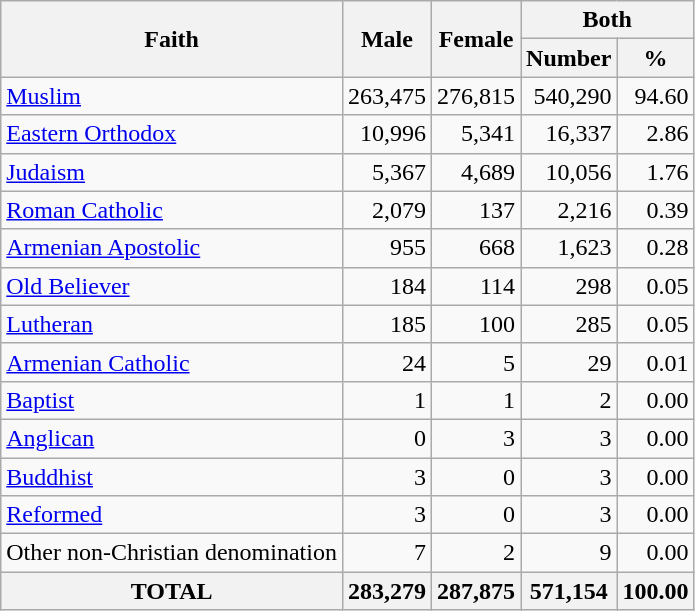<table class="wikitable sortable">
<tr>
<th rowspan="2">Faith</th>
<th rowspan="2">Male</th>
<th rowspan="2">Female</th>
<th colspan="2">Both</th>
</tr>
<tr>
<th>Number</th>
<th>%</th>
</tr>
<tr>
<td><a href='#'>Muslim</a></td>
<td align="right">263,475</td>
<td align="right">276,815</td>
<td align="right">540,290</td>
<td align="right">94.60</td>
</tr>
<tr>
<td><a href='#'>Eastern Orthodox</a></td>
<td align="right">10,996</td>
<td align="right">5,341</td>
<td align="right">16,337</td>
<td align="right">2.86</td>
</tr>
<tr>
<td><a href='#'>Judaism</a></td>
<td align="right">5,367</td>
<td align="right">4,689</td>
<td align="right">10,056</td>
<td align="right">1.76</td>
</tr>
<tr>
<td><a href='#'>Roman Catholic</a></td>
<td align="right">2,079</td>
<td align="right">137</td>
<td align="right">2,216</td>
<td align="right">0.39</td>
</tr>
<tr>
<td><a href='#'>Armenian Apostolic</a></td>
<td align="right">955</td>
<td align="right">668</td>
<td align="right">1,623</td>
<td align="right">0.28</td>
</tr>
<tr>
<td><a href='#'>Old Believer</a></td>
<td align="right">184</td>
<td align="right">114</td>
<td align="right">298</td>
<td align="right">0.05</td>
</tr>
<tr>
<td><a href='#'>Lutheran</a></td>
<td align="right">185</td>
<td align="right">100</td>
<td align="right">285</td>
<td align="right">0.05</td>
</tr>
<tr>
<td><a href='#'>Armenian Catholic</a></td>
<td align="right">24</td>
<td align="right">5</td>
<td align="right">29</td>
<td align="right">0.01</td>
</tr>
<tr>
<td><a href='#'>Baptist</a></td>
<td align="right">1</td>
<td align="right">1</td>
<td align="right">2</td>
<td align="right">0.00</td>
</tr>
<tr>
<td><a href='#'>Anglican</a></td>
<td align="right">0</td>
<td align="right">3</td>
<td align="right">3</td>
<td align="right">0.00</td>
</tr>
<tr>
<td><a href='#'>Buddhist</a></td>
<td align="right">3</td>
<td align="right">0</td>
<td align="right">3</td>
<td align="right">0.00</td>
</tr>
<tr>
<td><a href='#'>Reformed</a></td>
<td align="right">3</td>
<td align="right">0</td>
<td align="right">3</td>
<td align="right">0.00</td>
</tr>
<tr>
<td>Other non-Christian denomination</td>
<td align="right">7</td>
<td align="right">2</td>
<td align="right">9</td>
<td align="right">0.00</td>
</tr>
<tr>
<th>TOTAL</th>
<th>283,279</th>
<th>287,875</th>
<th>571,154</th>
<th>100.00</th>
</tr>
</table>
